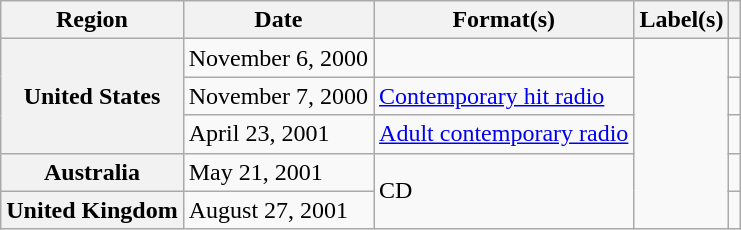<table class="wikitable plainrowheaders">
<tr>
<th scope="col">Region</th>
<th scope="col">Date</th>
<th scope="col">Format(s)</th>
<th scope="col">Label(s)</th>
<th scope="col"></th>
</tr>
<tr>
<th scope="row" rowspan="3">United States</th>
<td>November 6, 2000</td>
<td></td>
<td rowspan="5"></td>
<td align="center"></td>
</tr>
<tr>
<td>November 7, 2000</td>
<td><a href='#'>Contemporary hit radio</a></td>
<td align="center"></td>
</tr>
<tr>
<td>April 23, 2001</td>
<td><a href='#'>Adult contemporary radio</a></td>
<td align="center"></td>
</tr>
<tr>
<th scope="row">Australia</th>
<td>May 21, 2001</td>
<td rowspan="2">CD</td>
<td align="center"></td>
</tr>
<tr>
<th scope="row">United Kingdom</th>
<td>August 27, 2001</td>
<td align="center"></td>
</tr>
</table>
